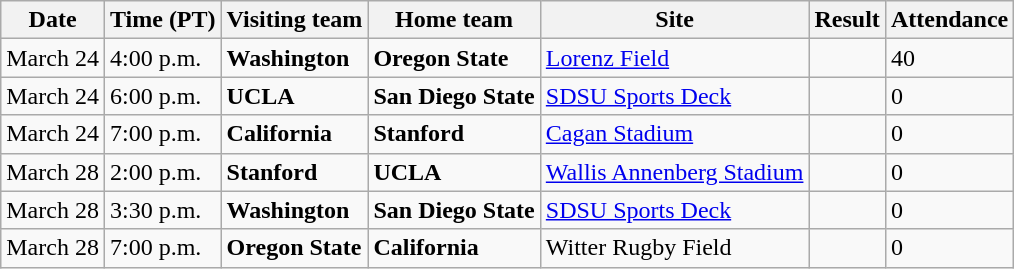<table class="wikitable">
<tr>
<th>Date</th>
<th>Time (PT)</th>
<th>Visiting team</th>
<th>Home team</th>
<th>Site</th>
<th>Result</th>
<th>Attendance</th>
</tr>
<tr>
<td>March 24</td>
<td>4:00 p.m.</td>
<td><strong>Washington</strong></td>
<td><strong>Oregon State</strong></td>
<td><a href='#'>Lorenz Field</a></td>
<td></td>
<td>40</td>
</tr>
<tr>
<td>March 24</td>
<td>6:00 p.m.</td>
<td><strong>UCLA</strong></td>
<td><strong>San Diego State</strong></td>
<td><a href='#'>SDSU Sports Deck</a></td>
<td></td>
<td>0</td>
</tr>
<tr>
<td>March 24</td>
<td>7:00 p.m.</td>
<td><strong>California</strong></td>
<td><strong>Stanford</strong></td>
<td><a href='#'>Cagan Stadium</a></td>
<td></td>
<td>0</td>
</tr>
<tr>
<td>March 28</td>
<td>2:00 p.m.</td>
<td><strong>Stanford</strong></td>
<td><strong>UCLA</strong></td>
<td><a href='#'>Wallis Annenberg Stadium</a></td>
<td></td>
<td>0</td>
</tr>
<tr>
<td>March 28</td>
<td>3:30 p.m.</td>
<td><strong>Washington</strong></td>
<td><strong>San Diego State</strong></td>
<td><a href='#'>SDSU Sports Deck</a></td>
<td></td>
<td>0</td>
</tr>
<tr>
<td>March 28</td>
<td>7:00 p.m.</td>
<td><strong>Oregon State</strong></td>
<td><strong>California</strong></td>
<td>Witter Rugby Field</td>
<td></td>
<td>0</td>
</tr>
</table>
